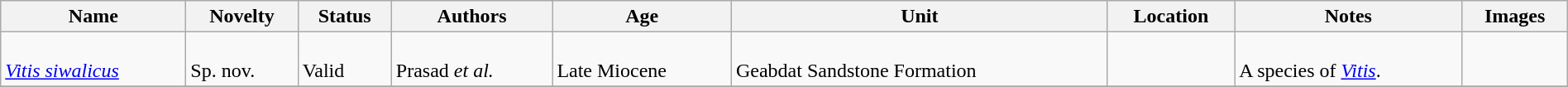<table class="wikitable sortable" align="center" width="100%">
<tr>
<th>Name</th>
<th>Novelty</th>
<th>Status</th>
<th>Authors</th>
<th>Age</th>
<th>Unit</th>
<th>Location</th>
<th>Notes</th>
<th>Images</th>
</tr>
<tr>
<td><br><em><a href='#'>Vitis siwalicus</a></em></td>
<td><br>Sp. nov.</td>
<td><br>Valid</td>
<td><br>Prasad <em>et al.</em></td>
<td><br>Late Miocene</td>
<td><br>Geabdat Sandstone Formation</td>
<td><br></td>
<td><br>A species of <em><a href='#'>Vitis</a></em>.</td>
<td></td>
</tr>
<tr>
</tr>
</table>
